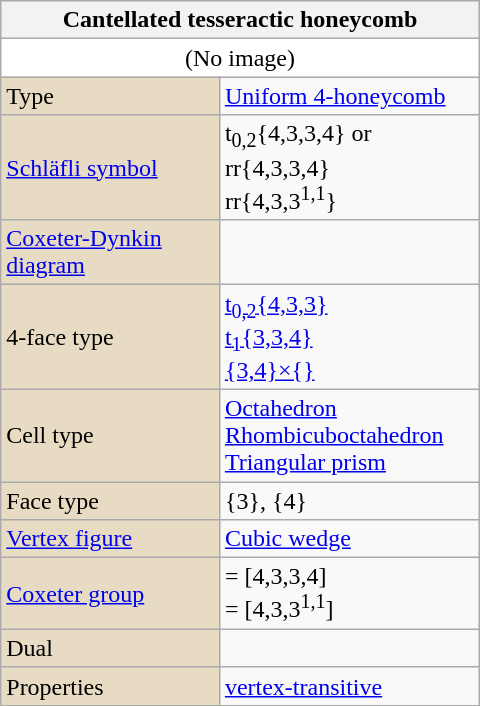<table class="wikitable" align="right" style="margin-left:10px" width="320">
<tr>
<th bgcolor=#e7dcc3 colspan=2>Cantellated tesseractic honeycomb</th>
</tr>
<tr>
<td bgcolor=#ffffff align=center colspan=2>(No image)</td>
</tr>
<tr>
<td bgcolor=#e7dcc3>Type</td>
<td><a href='#'>Uniform 4-honeycomb</a></td>
</tr>
<tr>
<td bgcolor=#e7dcc3><a href='#'>Schläfli symbol</a></td>
<td>t<sub>0,2</sub>{4,3,3,4} or rr{4,3,3,4}<br>rr{4,3,3<sup>1,1</sup>}</td>
</tr>
<tr>
<td bgcolor=#e7dcc3><a href='#'>Coxeter-Dynkin diagram</a></td>
<td><br></td>
</tr>
<tr>
<td bgcolor=#e7dcc3>4-face type</td>
<td><a href='#'>t<sub>0,2</sub>{4,3,3}</a> <br><a href='#'>t<sub>1</sub>{3,3,4}</a> <br><a href='#'>{3,4}×{}</a> </td>
</tr>
<tr>
<td bgcolor=#e7dcc3>Cell type</td>
<td><a href='#'>Octahedron</a> <br><a href='#'>Rhombicuboctahedron</a> <br><a href='#'>Triangular prism</a> </td>
</tr>
<tr>
<td bgcolor=#e7dcc3>Face type</td>
<td>{3}, {4}</td>
</tr>
<tr>
<td bgcolor=#e7dcc3><a href='#'>Vertex figure</a></td>
<td><a href='#'>Cubic wedge</a></td>
</tr>
<tr>
<td bgcolor=#e7dcc3><a href='#'>Coxeter group</a></td>
<td> = [4,3,3,4]<br> = [4,3,3<sup>1,1</sup>]</td>
</tr>
<tr>
<td bgcolor=#e7dcc3>Dual</td>
<td></td>
</tr>
<tr>
<td bgcolor=#e7dcc3>Properties</td>
<td><a href='#'>vertex-transitive</a></td>
</tr>
</table>
